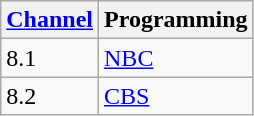<table class="wikitable">
<tr>
<th><a href='#'>Channel</a></th>
<th>Programming</th>
</tr>
<tr>
<td>8.1</td>
<td><a href='#'>NBC</a></td>
</tr>
<tr>
<td>8.2</td>
<td><a href='#'>CBS</a></td>
</tr>
</table>
